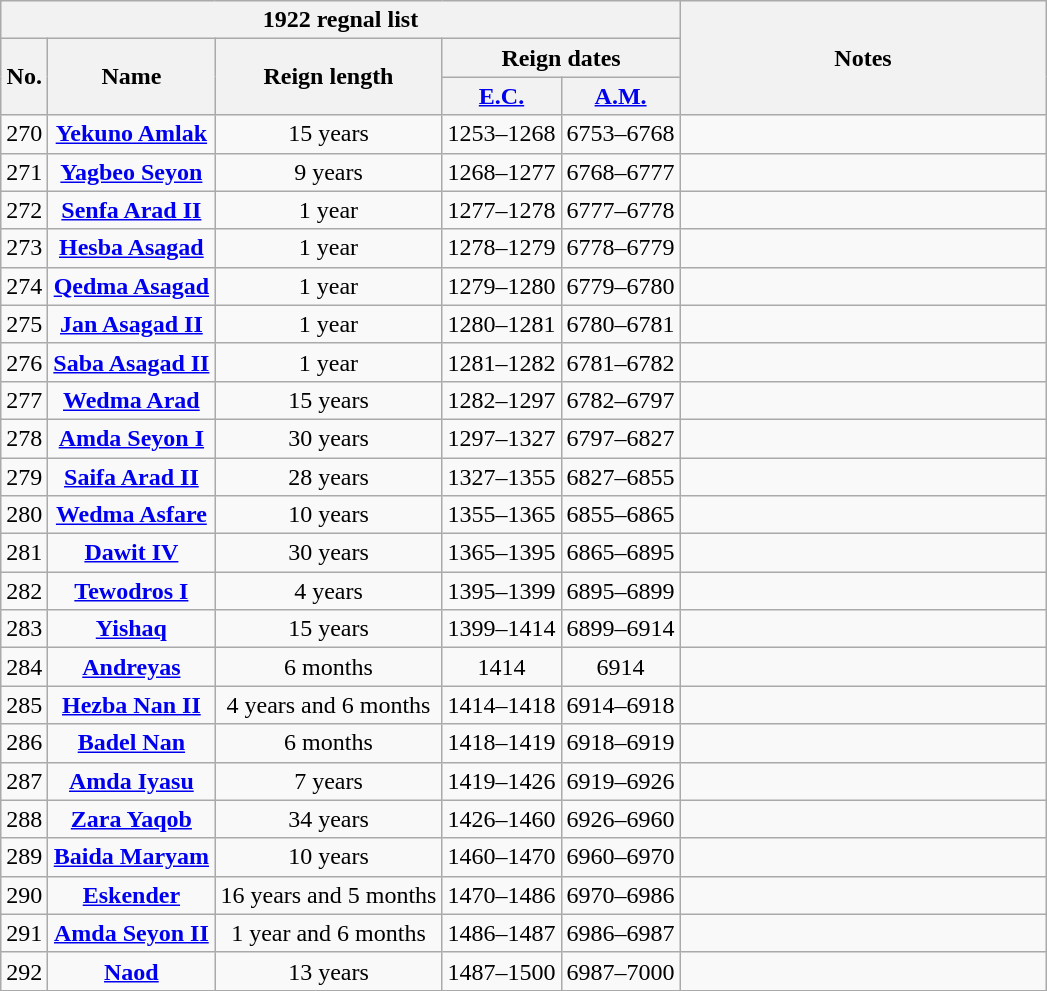<table class="wikitable" style="text-align:center;">
<tr>
<th colspan="5">1922 regnal list</th>
<th rowspan="3" width="35%">Notes</th>
</tr>
<tr>
<th rowspan="2">No.<br></th>
<th rowspan="2">Name<br></th>
<th rowspan="2">Reign length<br></th>
<th colspan="2">Reign dates</th>
</tr>
<tr>
<th><a href='#'>E.C.</a></th>
<th><a href='#'>A.M.</a></th>
</tr>
<tr>
<td>270</td>
<td><strong><a href='#'>Yekuno Amlak</a></strong></td>
<td>15 years</td>
<td>1253–1268</td>
<td>6753–6768</td>
<td><br></td>
</tr>
<tr>
<td>271</td>
<td><strong><a href='#'>Yagbeo Seyon</a></strong></td>
<td>9 years</td>
<td>1268–1277</td>
<td>6768–6777</td>
<td><br></td>
</tr>
<tr>
<td>272</td>
<td><strong><a href='#'>Senfa Arad II</a></strong></td>
<td>1 year</td>
<td>1277–1278</td>
<td>6777–6778</td>
<td><br></td>
</tr>
<tr>
<td>273</td>
<td><strong><a href='#'>Hesba Asagad</a></strong></td>
<td>1 year</td>
<td>1278–1279</td>
<td>6778–6779</td>
<td><br></td>
</tr>
<tr>
<td>274</td>
<td><strong><a href='#'>Qedma Asagad</a></strong></td>
<td>1 year</td>
<td>1279–1280</td>
<td>6779–6780</td>
<td><br></td>
</tr>
<tr>
<td>275</td>
<td><strong><a href='#'>Jan Asagad II</a></strong></td>
<td>1 year</td>
<td>1280–1281</td>
<td>6780–6781</td>
<td><br></td>
</tr>
<tr>
<td>276</td>
<td><strong><a href='#'>Saba Asagad II</a></strong></td>
<td>1 year</td>
<td>1281–1282</td>
<td>6781–6782</td>
<td><br></td>
</tr>
<tr>
<td>277</td>
<td><strong><a href='#'>Wedma Arad</a></strong></td>
<td>15 years</td>
<td>1282–1297</td>
<td>6782–6797</td>
<td><br></td>
</tr>
<tr>
<td>278</td>
<td><strong><a href='#'>Amda Seyon I</a></strong></td>
<td>30 years</td>
<td>1297–1327</td>
<td>6797–6827</td>
<td><br></td>
</tr>
<tr>
<td>279</td>
<td><strong><a href='#'>Saifa Arad II</a></strong></td>
<td>28 years</td>
<td>1327–1355</td>
<td>6827–6855</td>
<td><br></td>
</tr>
<tr>
<td>280</td>
<td><strong><a href='#'>Wedma Asfare</a></strong></td>
<td>10 years</td>
<td>1355–1365</td>
<td>6855–6865</td>
<td><br></td>
</tr>
<tr>
<td>281</td>
<td><strong><a href='#'>Dawit IV</a></strong></td>
<td>30 years</td>
<td>1365–1395</td>
<td>6865–6895</td>
<td><br></td>
</tr>
<tr>
<td>282</td>
<td><strong><a href='#'>Tewodros I</a></strong></td>
<td>4 years</td>
<td>1395–1399</td>
<td>6895–6899</td>
<td><br></td>
</tr>
<tr>
<td>283</td>
<td><strong><a href='#'>Yishaq</a></strong></td>
<td>15 years</td>
<td>1399–1414</td>
<td>6899–6914</td>
<td><br></td>
</tr>
<tr>
<td>284</td>
<td><strong><a href='#'>Andreyas</a></strong></td>
<td>6 months</td>
<td>1414</td>
<td>6914</td>
<td><br></td>
</tr>
<tr>
<td>285</td>
<td><strong><a href='#'>Hezba Nan II</a></strong></td>
<td>4 years and 6 months</td>
<td>1414–1418</td>
<td>6914–6918</td>
<td><br></td>
</tr>
<tr>
<td>286</td>
<td><a href='#'><strong>Badel Nan</strong></a></td>
<td>6 months</td>
<td>1418–1419</td>
<td>6918–6919</td>
<td><br></td>
</tr>
<tr>
<td>287</td>
<td><a href='#'><strong>Amda Iyasu</strong></a></td>
<td>7 years</td>
<td>1419–1426</td>
<td>6919–6926</td>
<td><br></td>
</tr>
<tr>
<td>288</td>
<td><strong><a href='#'>Zara Yaqob</a></strong></td>
<td>34 years</td>
<td>1426–1460</td>
<td>6926–6960</td>
<td><br></td>
</tr>
<tr>
<td>289</td>
<td><strong><a href='#'>Baida Maryam</a></strong></td>
<td>10 years</td>
<td>1460–1470</td>
<td>6960–6970</td>
<td><br></td>
</tr>
<tr>
<td>290</td>
<td><strong><a href='#'>Eskender</a></strong></td>
<td>16 years and 5 months</td>
<td>1470–1486</td>
<td>6970–6986</td>
<td><br></td>
</tr>
<tr>
<td>291</td>
<td><strong><a href='#'>Amda Seyon II</a></strong></td>
<td>1 year and 6 months</td>
<td>1486–1487</td>
<td>6986–6987</td>
<td><br></td>
</tr>
<tr>
<td>292</td>
<td><strong><a href='#'>Naod</a></strong></td>
<td>13 years</td>
<td>1487–1500</td>
<td>6987–7000</td>
<td><br></td>
</tr>
<tr>
</tr>
</table>
